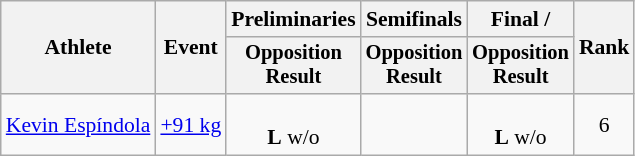<table class="wikitable" style="font-size:90%;">
<tr>
<th rowspan=2>Athlete</th>
<th rowspan=2>Event</th>
<th>Preliminaries</th>
<th>Semifinals</th>
<th>Final / </th>
<th rowspan=2>Rank</th>
</tr>
<tr style="font-size:95%">
<th>Opposition<br>Result</th>
<th>Opposition<br>Result</th>
<th>Opposition<br>Result</th>
</tr>
<tr align=center>
<td align=left><a href='#'>Kevin Espíndola</a></td>
<td align=left><a href='#'>+91 kg</a></td>
<td><br><strong>L</strong> w/o</td>
<td></td>
<td><br><strong>L</strong> w/o</td>
<td>6</td>
</tr>
</table>
